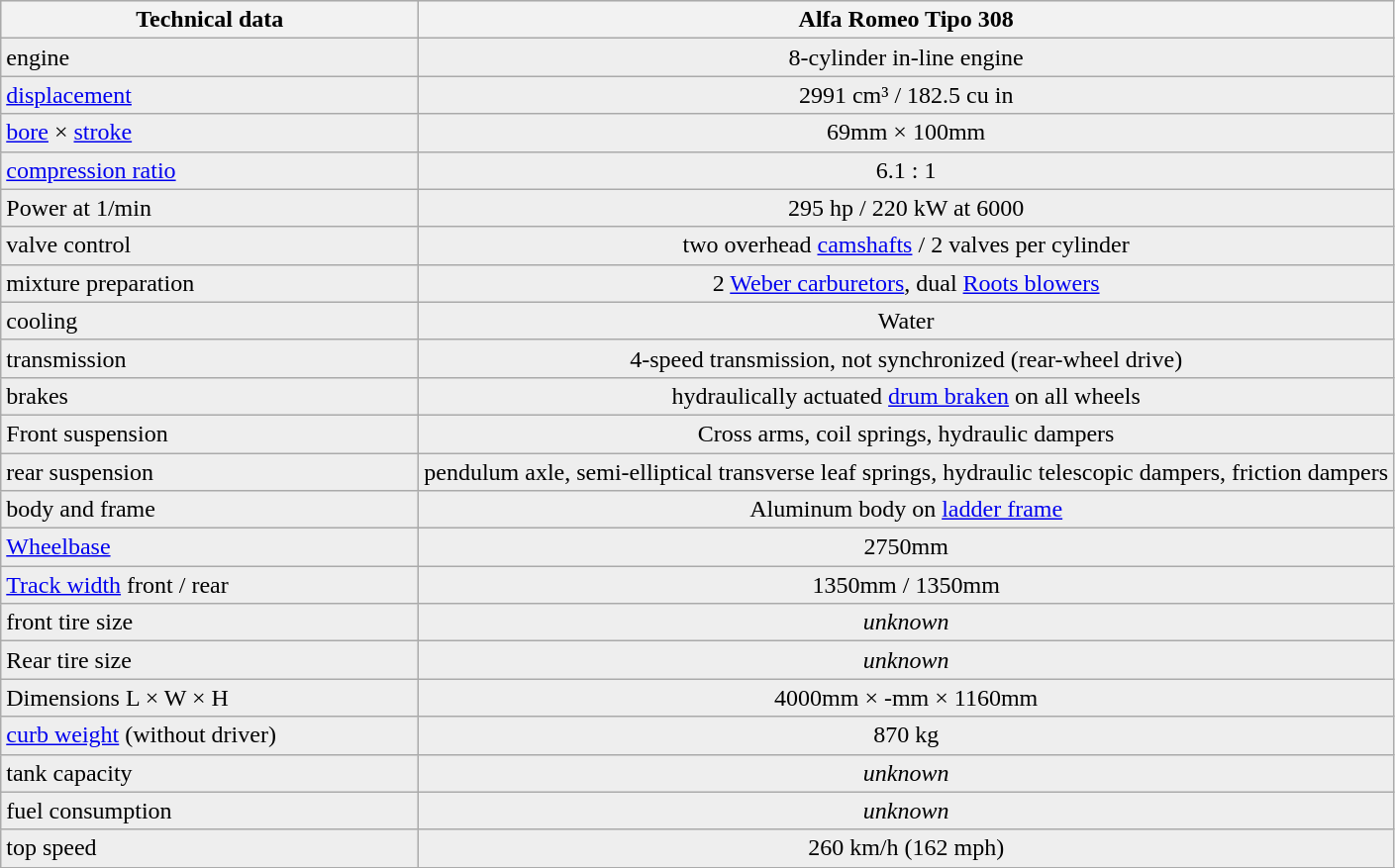<table class="prettytable">
<tr ---- bgcolor="#DDDDDD">
<th width="30%">Technical data</th>
<th width="70%">Alfa Romeo Tipo 308</th>
</tr>
<tr ---- bgcolor="#EEEEEE">
<td>engine</td>
<td align="center">8-cylinder in-line engine</td>
</tr>
<tr ---- bgcolor="#EEEEEE">
<td><a href='#'>displacement</a> </td>
<td align="center">2991 cm³ / 182.5 cu in</td>
</tr>
<tr ---- bgcolor="#EEEEEE">
<td><a href='#'>bore</a> × <a href='#'>stroke</a></td>
<td align="center">69mm × 100mm</td>
</tr>
<tr ---- bgcolor="#EEEEEE">
<td><a href='#'>compression ratio</a></td>
<td align="center">6.1 : 1</td>
</tr>
<tr ---- bgcolor="#EEEEEE">
<td>Power at 1/min</td>
<td align="center">295 hp / 220 kW at 6000</td>
</tr>
<tr ---- bgcolor="#EEEEEE">
<td>valve control</td>
<td align="center">two overhead <a href='#'>camshafts</a> / 2 valves per cylinder</td>
</tr>
<tr ---- bgcolor="#EEEEEE">
<td>mixture preparation</td>
<td align="center">2 <a href='#'>Weber carburetors</a>, dual <a href='#'>Roots blowers</a></td>
</tr>
<tr ---- bgcolor="#EEEEEE">
<td>cooling</td>
<td align="center">Water</td>
</tr>
<tr ---- bgcolor="#EEEEEE">
<td>transmission</td>
<td align="center">4-speed transmission, not synchronized (rear-wheel drive)</td>
</tr>
<tr ---- bgcolor="#EEEEEE">
<td>brakes</td>
<td align="center">hydraulically actuated <a href='#'>drum braken</a> on all wheels</td>
</tr>
<tr ---- bgcolor="#EEEEEE">
<td>Front suspension</td>
<td align="center">Cross arms, coil springs, hydraulic dampers</td>
</tr>
<tr ---- bgcolor="#EEEEEE">
<td>rear suspension</td>
<td align="center">pendulum axle, semi-elliptical transverse leaf springs, hydraulic telescopic dampers, friction dampers</td>
</tr>
<tr ---- bgcolor="#EEEEEE">
<td>body and frame</td>
<td align="center">Aluminum body on <a href='#'>ladder frame</a></td>
</tr>
<tr ---- bgcolor="#EEEEEE">
<td><a href='#'>Wheelbase</a></td>
<td align="center">2750mm</td>
</tr>
<tr ---- bgcolor="#EEEEEE">
<td><a href='#'>Track width</a> front / rear</td>
<td align="center">1350mm / 1350mm</td>
</tr>
<tr ---- bgcolor="#EEEEEE">
<td>front tire size</td>
<td align="center"><em>unknown</em></td>
</tr>
<tr ---- bgcolor="#EEEEEE">
<td>Rear tire size</td>
<td align="center"><em>unknown</em></td>
</tr>
<tr ---- bgcolor="#EEEEEE">
<td>Dimensions L × W × H</td>
<td align="center">4000mm × -mm × 1160mm</td>
</tr>
<tr ---- bgcolor="#EEEEEE">
<td><a href='#'>curb weight</a> (without driver)</td>
<td align="center">870 kg</td>
</tr>
<tr ---- bgcolor="#EEEEEE">
<td>tank capacity</td>
<td align="center"><em>unknown</em></td>
</tr>
<tr ---- bgcolor="#EEEEEE">
<td>fuel consumption</td>
<td align="center"><em>unknown</em></td>
</tr>
<tr ---- bgcolor="#EEEEEE">
<td>top speed</td>
<td align="center">260 km/h (162 mph)</td>
</tr>
</table>
